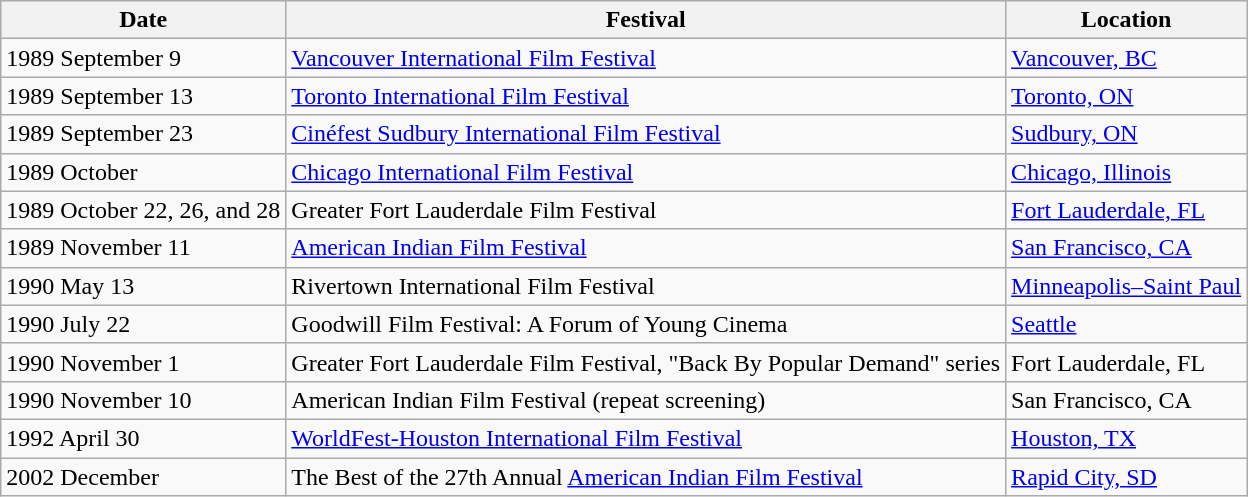<table class="wikitable">
<tr>
<th>Date</th>
<th>Festival</th>
<th>Location</th>
</tr>
<tr>
<td>1989 September 9</td>
<td><a href='#'>Vancouver International Film Festival</a></td>
<td><a href='#'>Vancouver, BC</a></td>
</tr>
<tr>
<td>1989 September 13</td>
<td><a href='#'>Toronto International Film Festival</a></td>
<td><a href='#'>Toronto, ON</a></td>
</tr>
<tr>
<td>1989 September 23</td>
<td><a href='#'>Cinéfest Sudbury International Film Festival</a></td>
<td><a href='#'>Sudbury, ON</a></td>
</tr>
<tr>
<td>1989 October</td>
<td><a href='#'>Chicago International Film Festival</a></td>
<td><a href='#'>Chicago, Illinois</a></td>
</tr>
<tr>
<td>1989 October 22, 26, and 28</td>
<td>Greater Fort Lauderdale Film Festival</td>
<td><a href='#'>Fort Lauderdale, FL</a></td>
</tr>
<tr>
<td>1989 November 11</td>
<td><a href='#'>American Indian Film Festival</a></td>
<td><a href='#'>San Francisco, CA</a></td>
</tr>
<tr>
<td>1990 May 13</td>
<td>Rivertown International Film Festival</td>
<td><a href='#'>Minneapolis–Saint Paul</a></td>
</tr>
<tr>
<td>1990 July 22</td>
<td>Goodwill Film Festival: A Forum of Young Cinema</td>
<td><a href='#'>Seattle</a></td>
</tr>
<tr>
<td>1990 November 1</td>
<td>Greater Fort Lauderdale Film Festival, "Back By Popular Demand" series</td>
<td>Fort Lauderdale, FL</td>
</tr>
<tr>
<td>1990 November 10</td>
<td>American Indian Film Festival (repeat screening)</td>
<td>San Francisco, CA</td>
</tr>
<tr>
<td>1992 April 30</td>
<td><a href='#'>WorldFest-Houston International Film Festival</a></td>
<td><a href='#'>Houston, TX</a></td>
</tr>
<tr>
<td>2002 December</td>
<td>The Best of the 27th Annual <a href='#'>American Indian Film Festival</a></td>
<td><a href='#'>Rapid City, SD</a></td>
</tr>
</table>
